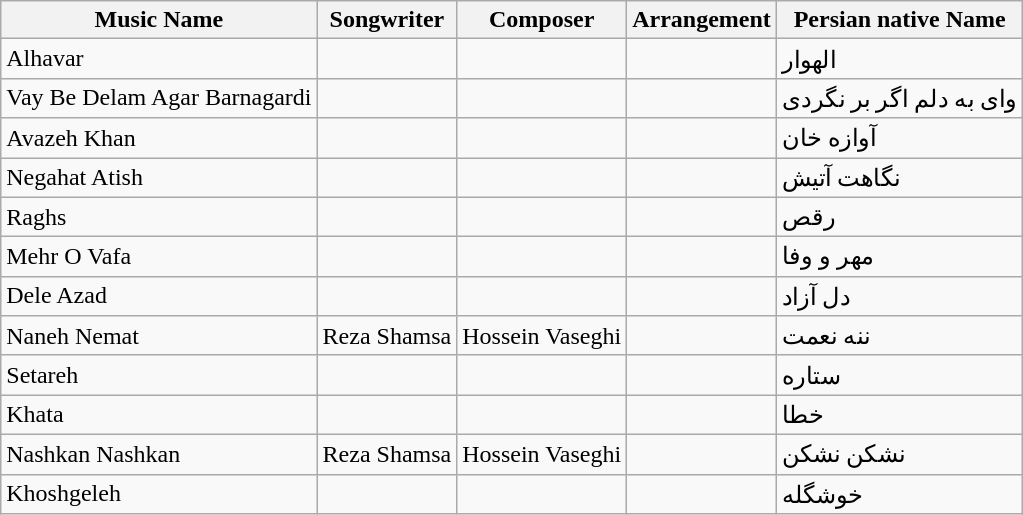<table class="wikitable">
<tr>
<th>Music Name</th>
<th>Songwriter</th>
<th>Composer</th>
<th>Arrangement</th>
<th>Persian native Name</th>
</tr>
<tr>
<td>Alhavar</td>
<td></td>
<td></td>
<td></td>
<td>الهوار</td>
</tr>
<tr>
<td>Vay Be Delam Agar Barnagardi</td>
<td></td>
<td></td>
<td></td>
<td>وای به دلم اگر بر نگردی</td>
</tr>
<tr>
<td>Avazeh Khan</td>
<td></td>
<td></td>
<td></td>
<td>آوازه خان</td>
</tr>
<tr>
<td>Negahat Atish</td>
<td></td>
<td></td>
<td></td>
<td>نگاهت آتیش</td>
</tr>
<tr>
<td>Raghs</td>
<td></td>
<td></td>
<td></td>
<td>رقص</td>
</tr>
<tr>
<td>Mehr O Vafa</td>
<td></td>
<td></td>
<td></td>
<td>مهر و وفا</td>
</tr>
<tr>
<td>Dele Azad</td>
<td></td>
<td></td>
<td></td>
<td>دل آزاد</td>
</tr>
<tr>
<td>Naneh Nemat</td>
<td>Reza Shamsa</td>
<td>Hossein Vaseghi</td>
<td></td>
<td>ننه نعمت</td>
</tr>
<tr>
<td>Setareh</td>
<td></td>
<td></td>
<td></td>
<td>ستاره</td>
</tr>
<tr>
<td>Khata</td>
<td></td>
<td></td>
<td></td>
<td>خطا</td>
</tr>
<tr>
<td>Nashkan Nashkan</td>
<td>Reza Shamsa</td>
<td>Hossein Vaseghi</td>
<td></td>
<td>نشکن نشکن</td>
</tr>
<tr>
<td>Khoshgeleh</td>
<td></td>
<td></td>
<td></td>
<td>خوشگله</td>
</tr>
</table>
